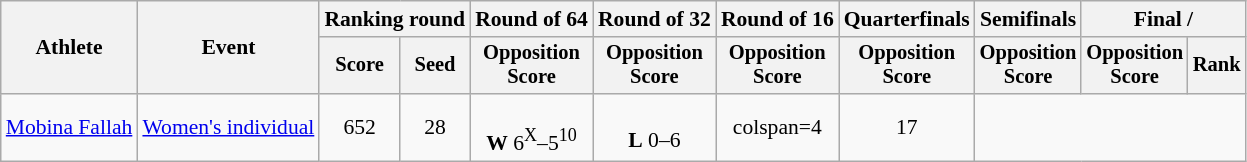<table class="wikitable" style="font-size:90%">
<tr>
<th rowspan=2>Athlete</th>
<th rowspan=2>Event</th>
<th colspan="2">Ranking round</th>
<th>Round of 64</th>
<th>Round of 32</th>
<th>Round of 16</th>
<th>Quarterfinals</th>
<th>Semifinals</th>
<th colspan="2">Final / </th>
</tr>
<tr style="font-size:95%">
<th>Score</th>
<th>Seed</th>
<th>Opposition<br>Score</th>
<th>Opposition<br>Score</th>
<th>Opposition<br>Score</th>
<th>Opposition<br>Score</th>
<th>Opposition<br>Score</th>
<th>Opposition<br>Score</th>
<th>Rank</th>
</tr>
<tr align=center>
<td align=left><a href='#'>Mobina Fallah</a></td>
<td align=left><a href='#'>Women's individual</a></td>
<td>652</td>
<td>28</td>
<td><br><strong>W</strong> 6<sup>X</sup>–5<sup>10</sup></td>
<td><br><strong>L</strong> 0–6</td>
<td>colspan=4 </td>
<td>17</td>
</tr>
</table>
